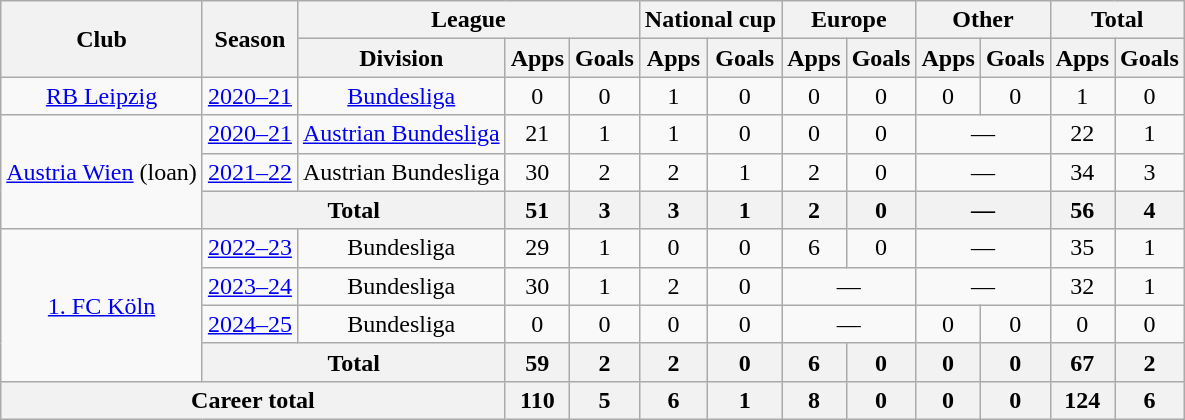<table class="wikitable" style="text-align:center">
<tr>
<th rowspan="2">Club</th>
<th rowspan="2">Season</th>
<th colspan="3">League</th>
<th colspan="2">National cup</th>
<th colspan="2">Europe</th>
<th colspan="2">Other</th>
<th colspan="2">Total</th>
</tr>
<tr>
<th>Division</th>
<th>Apps</th>
<th>Goals</th>
<th>Apps</th>
<th>Goals</th>
<th>Apps</th>
<th>Goals</th>
<th>Apps</th>
<th>Goals</th>
<th>Apps</th>
<th>Goals</th>
</tr>
<tr>
<td><a href='#'>RB Leipzig</a></td>
<td><a href='#'>2020–21</a></td>
<td><a href='#'>Bundesliga</a></td>
<td>0</td>
<td>0</td>
<td>1</td>
<td>0</td>
<td>0</td>
<td>0</td>
<td>0</td>
<td>0</td>
<td>1</td>
<td>0</td>
</tr>
<tr>
<td rowspan="3"><a href='#'>Austria Wien</a> (loan)</td>
<td><a href='#'>2020–21</a></td>
<td><a href='#'>Austrian Bundesliga</a></td>
<td>21</td>
<td>1</td>
<td>1</td>
<td>0</td>
<td>0</td>
<td>0</td>
<td colspan="2">—</td>
<td>22</td>
<td>1</td>
</tr>
<tr>
<td><a href='#'>2021–22</a></td>
<td>Austrian Bundesliga</td>
<td>30</td>
<td>2</td>
<td>2</td>
<td>1</td>
<td>2</td>
<td>0</td>
<td colspan="2">—</td>
<td>34</td>
<td>3</td>
</tr>
<tr>
<th colspan="2">Total</th>
<th>51</th>
<th>3</th>
<th>3</th>
<th>1</th>
<th>2</th>
<th>0</th>
<th colspan="2">—</th>
<th>56</th>
<th>4</th>
</tr>
<tr>
<td rowspan="4"><a href='#'>1. FC Köln</a></td>
<td><a href='#'>2022–23</a></td>
<td>Bundesliga</td>
<td>29</td>
<td>1</td>
<td>0</td>
<td>0</td>
<td>6</td>
<td>0</td>
<td colspan="2">—</td>
<td>35</td>
<td>1</td>
</tr>
<tr>
<td><a href='#'>2023–24</a></td>
<td>Bundesliga</td>
<td>30</td>
<td>1</td>
<td>2</td>
<td>0</td>
<td colspan="2">—</td>
<td colspan="2">—</td>
<td>32</td>
<td>1</td>
</tr>
<tr>
<td><a href='#'>2024–25</a></td>
<td>Bundesliga</td>
<td>0</td>
<td>0</td>
<td>0</td>
<td>0</td>
<td colspan="2">—</td>
<td>0</td>
<td>0</td>
<td>0</td>
<td>0</td>
</tr>
<tr>
<th colspan="2">Total</th>
<th>59</th>
<th>2</th>
<th>2</th>
<th>0</th>
<th>6</th>
<th>0</th>
<th>0</th>
<th>0</th>
<th>67</th>
<th>2</th>
</tr>
<tr>
<th colspan="3">Career total</th>
<th>110</th>
<th>5</th>
<th>6</th>
<th>1</th>
<th>8</th>
<th>0</th>
<th>0</th>
<th>0</th>
<th>124</th>
<th>6</th>
</tr>
</table>
